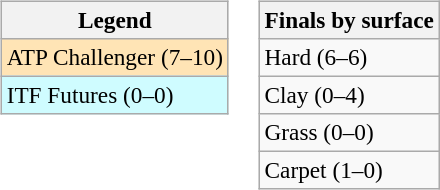<table>
<tr valign=top>
<td><br><table class=wikitable style=font-size:97%>
<tr>
<th>Legend</th>
</tr>
<tr bgcolor=moccasin>
<td>ATP Challenger (7–10)</td>
</tr>
<tr bgcolor=cffcff>
<td>ITF Futures (0–0)</td>
</tr>
</table>
</td>
<td><br><table class=wikitable style=font-size:97%>
<tr>
<th>Finals by surface</th>
</tr>
<tr>
<td>Hard (6–6)</td>
</tr>
<tr>
<td>Clay (0–4)</td>
</tr>
<tr>
<td>Grass (0–0)</td>
</tr>
<tr>
<td>Carpet (1–0)</td>
</tr>
</table>
</td>
</tr>
</table>
